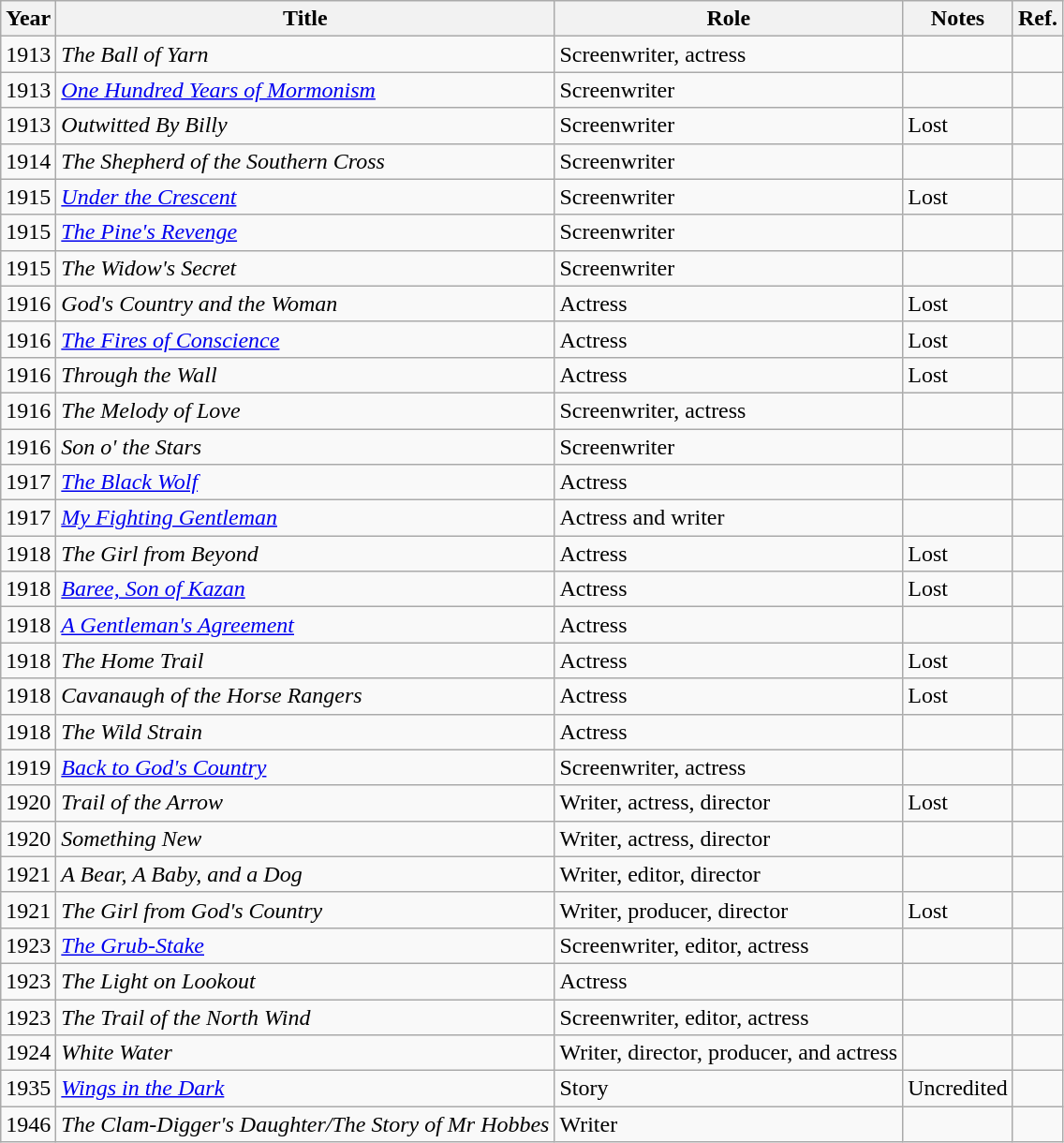<table class="wikitable sortable">
<tr>
<th>Year</th>
<th>Title</th>
<th>Role</th>
<th>Notes</th>
<th class="unsortable">Ref.</th>
</tr>
<tr>
<td>1913</td>
<td data-sort-value="Ball of Yarn, The"><em>The Ball of Yarn</em></td>
<td>Screenwriter, actress</td>
<td></td>
<td></td>
</tr>
<tr>
<td>1913</td>
<td><em><a href='#'>One Hundred Years of Mormonism</a></em></td>
<td>Screenwriter</td>
<td></td>
<td></td>
</tr>
<tr>
<td>1913</td>
<td><em>Outwitted By Billy</em></td>
<td>Screenwriter</td>
<td>Lost</td>
<td></td>
</tr>
<tr>
<td>1914</td>
<td><em>The Shepherd of the Southern Cross</em></td>
<td>Screenwriter</td>
<td></td>
<td></td>
</tr>
<tr>
<td>1915</td>
<td><em><a href='#'>Under the Crescent</a></em></td>
<td>Screenwriter</td>
<td>Lost</td>
<td></td>
</tr>
<tr>
<td>1915</td>
<td data-sort-value="Pine's Revenge, The"><em><a href='#'>The Pine's Revenge</a></em></td>
<td>Screenwriter</td>
<td></td>
<td></td>
</tr>
<tr>
<td>1915</td>
<td data-sort-value="Widow's Secret, The"><em>The Widow's Secret</em></td>
<td>Screenwriter</td>
<td></td>
<td></td>
</tr>
<tr>
<td>1916</td>
<td><em>God's Country and the Woman</em></td>
<td>Actress</td>
<td>Lost</td>
<td></td>
</tr>
<tr>
<td>1916</td>
<td data-sort-value="Fires of Conscience, The"><em><a href='#'>The Fires of Conscience</a></em></td>
<td>Actress</td>
<td>Lost</td>
<td></td>
</tr>
<tr>
<td>1916</td>
<td><em>Through the Wall</em></td>
<td>Actress</td>
<td>Lost</td>
<td></td>
</tr>
<tr>
<td>1916</td>
<td><em>The Melody of Love</em></td>
<td>Screenwriter, actress</td>
<td></td>
<td></td>
</tr>
<tr>
<td>1916</td>
<td><em>Son o' the Stars</em></td>
<td>Screenwriter</td>
<td></td>
<td></td>
</tr>
<tr>
<td>1917</td>
<td data-sort-value="Black Wolf, The"><em><a href='#'>The Black Wolf</a></em></td>
<td>Actress</td>
<td></td>
<td></td>
</tr>
<tr>
<td>1917</td>
<td><em><a href='#'>My Fighting Gentleman</a></em></td>
<td>Actress and writer</td>
<td></td>
<td></td>
</tr>
<tr>
<td>1918</td>
<td data-sort-value="Girl from Beyond, The"><em>The Girl from Beyond</em></td>
<td>Actress</td>
<td>Lost</td>
<td></td>
</tr>
<tr>
<td>1918</td>
<td><em><a href='#'>Baree, Son of Kazan</a></em></td>
<td>Actress</td>
<td>Lost</td>
<td></td>
</tr>
<tr>
<td>1918</td>
<td><em><a href='#'>A Gentleman's Agreement</a></em></td>
<td>Actress</td>
<td></td>
<td></td>
</tr>
<tr>
<td>1918</td>
<td data-sort-value="Home Trail, The"><em>The Home Trail</em></td>
<td>Actress</td>
<td>Lost</td>
<td></td>
</tr>
<tr>
<td>1918</td>
<td><em>Cavanaugh of the Horse Rangers</em></td>
<td>Actress</td>
<td>Lost</td>
<td></td>
</tr>
<tr>
<td>1918</td>
<td data-sort-value="Wild Strain, The"><em>The Wild Strain</em></td>
<td>Actress</td>
<td></td>
<td></td>
</tr>
<tr>
<td>1919</td>
<td><em><a href='#'>Back to God's Country</a></em></td>
<td>Screenwriter, actress</td>
<td></td>
<td></td>
</tr>
<tr>
<td>1920</td>
<td><em>Trail of the Arrow</em></td>
<td>Writer, actress, director</td>
<td>Lost</td>
<td></td>
</tr>
<tr>
<td>1920</td>
<td><em>Something New</em></td>
<td>Writer, actress, director</td>
<td></td>
<td></td>
</tr>
<tr>
<td>1921</td>
<td><em>A Bear, A Baby, and a Dog</em></td>
<td>Writer, editor, director</td>
<td></td>
<td></td>
</tr>
<tr>
<td>1921</td>
<td data-sort-value="Girl from God's Country, The"><em>The Girl from God's Country</em></td>
<td>Writer, producer, director</td>
<td>Lost</td>
<td></td>
</tr>
<tr>
<td>1923</td>
<td data-sort-value="Grub-Stake, The"><em><a href='#'>The Grub-Stake</a></em></td>
<td>Screenwriter, editor, actress</td>
<td></td>
<td></td>
</tr>
<tr>
<td>1923</td>
<td><em>The Light on Lookout</em></td>
<td>Actress</td>
<td></td>
<td></td>
</tr>
<tr>
<td>1923</td>
<td><em>The Trail of the North Wind</em></td>
<td>Screenwriter, editor, actress</td>
<td></td>
<td></td>
</tr>
<tr>
<td>1924</td>
<td><em>White Water</em></td>
<td>Writer, director, producer, and actress</td>
<td></td>
<td></td>
</tr>
<tr>
<td>1935</td>
<td><em><a href='#'>Wings in the Dark</a></em></td>
<td>Story</td>
<td>Uncredited</td>
<td></td>
</tr>
<tr>
<td>1946</td>
<td data-sort-value="Clam-Digger's Daughter/The Story of Mr Hobbes, The"><em>The Clam-Digger's Daughter/The Story of Mr Hobbes</em></td>
<td>Writer</td>
<td></td>
<td></td>
</tr>
</table>
